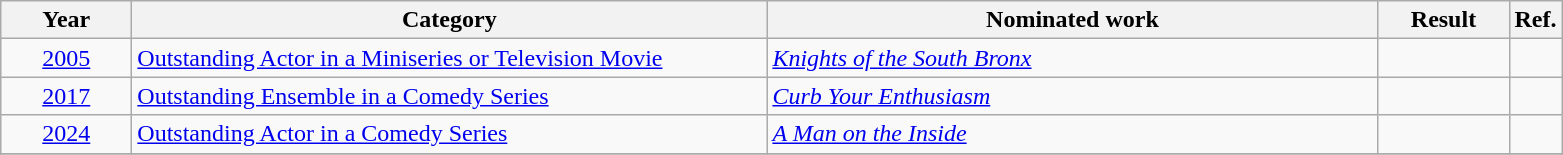<table class=wikitable>
<tr>
<th scope="col" style="width:5em;">Year</th>
<th scope="col" style="width:26em;">Category</th>
<th scope="col" style="width:25em;">Nominated work</th>
<th scope="col" style="width:5em;">Result</th>
<th>Ref.</th>
</tr>
<tr>
<td style="text-align:center;"><a href='#'>2005</a></td>
<td><a href='#'>Outstanding Actor in a Miniseries or Television Movie</a></td>
<td><em><a href='#'>Knights of the South Bronx</a></em></td>
<td></td>
<td></td>
</tr>
<tr>
<td style="text-align:center;"><a href='#'>2017</a></td>
<td><a href='#'>Outstanding Ensemble in a Comedy Series</a></td>
<td><em><a href='#'>Curb Your Enthusiasm</a></em></td>
<td></td>
<td></td>
</tr>
<tr>
<td style="text-align:center;"><a href='#'>2024</a></td>
<td><a href='#'>Outstanding Actor in a Comedy Series</a></td>
<td><em><a href='#'>A Man on the Inside</a></em></td>
<td></td>
<td></td>
</tr>
<tr>
</tr>
</table>
